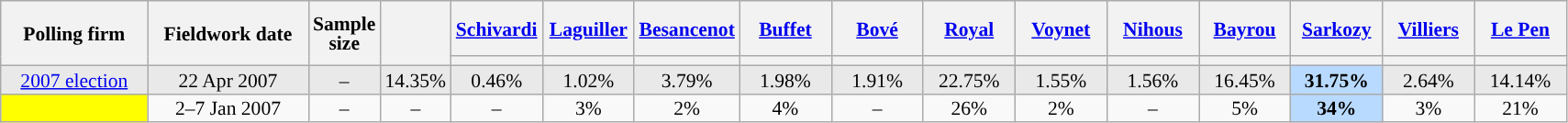<table class="wikitable sortable" style="text-align:center;font-size:90%;line-height:14px;">
<tr style="height:40px;">
<th style="width:100px;" rowspan="2">Polling firm</th>
<th style="width:110px;" rowspan="2">Fieldwork date</th>
<th style="width:35px;" rowspan="2">Sample<br>size</th>
<th style="width:30px;" rowspan="2"></th>
<th class="unsortable" style="width:60px;"><a href='#'>Schivardi</a><br></th>
<th class="unsortable" style="width:60px;"><a href='#'>Laguiller</a><br></th>
<th class="unsortable" style="width:60px;"><a href='#'>Besancenot</a><br></th>
<th class="unsortable" style="width:60px;"><a href='#'>Buffet</a><br></th>
<th class="unsortable" style="width:60px;"><a href='#'>Bové</a><br></th>
<th class="unsortable" style="width:60px;"><a href='#'>Royal</a><br></th>
<th class="unsortable" style="width:60px;"><a href='#'>Voynet</a><br></th>
<th class="unsortable" style="width:60px;"><a href='#'>Nihous</a><br></th>
<th class="unsortable" style="width:60px;"><a href='#'>Bayrou</a><br></th>
<th class="unsortable" style="width:60px;"><a href='#'>Sarkozy</a><br></th>
<th class="unsortable" style="width:60px;"><a href='#'>Villiers</a><br></th>
<th class="unsortable" style="width:60px;"><a href='#'>Le Pen</a><br></th>
</tr>
<tr>
<th style="background:"></th>
<th style="background:"></th>
<th style="background:"></th>
<th style="background:"></th>
<th style="background:"></th>
<th style="background:"></th>
<th style="background:"></th>
<th style="background:"></th>
<th style="background:"></th>
<th style="background:"></th>
<th style="background:"></th>
<th style="background:"></th>
</tr>
<tr style="background:#E9E9E9;">
<td><a href='#'>2007 election</a></td>
<td data-sort-value="2007-04-22">22 Apr 2007</td>
<td>–</td>
<td>14.35%</td>
<td>0.46%</td>
<td>1.02%</td>
<td>3.79%</td>
<td>1.98%</td>
<td>1.91%</td>
<td>22.75%</td>
<td>1.55%</td>
<td>1.56%</td>
<td>16.45%</td>
<td style="background:#B9DAFF;"><strong>31.75%</strong></td>
<td>2.64%</td>
<td>14.14%</td>
</tr>
<tr>
<td style="background:yellow;"></td>
<td data-sort-value="2007-01-07">2–7 Jan 2007</td>
<td>–</td>
<td>–</td>
<td>–</td>
<td>3%</td>
<td>2%</td>
<td>4%</td>
<td>–</td>
<td>26%</td>
<td>2%</td>
<td>–</td>
<td>5%</td>
<td style="background:#B9DAFF;"><strong>34%</strong></td>
<td>3%</td>
<td>21%</td>
</tr>
</table>
